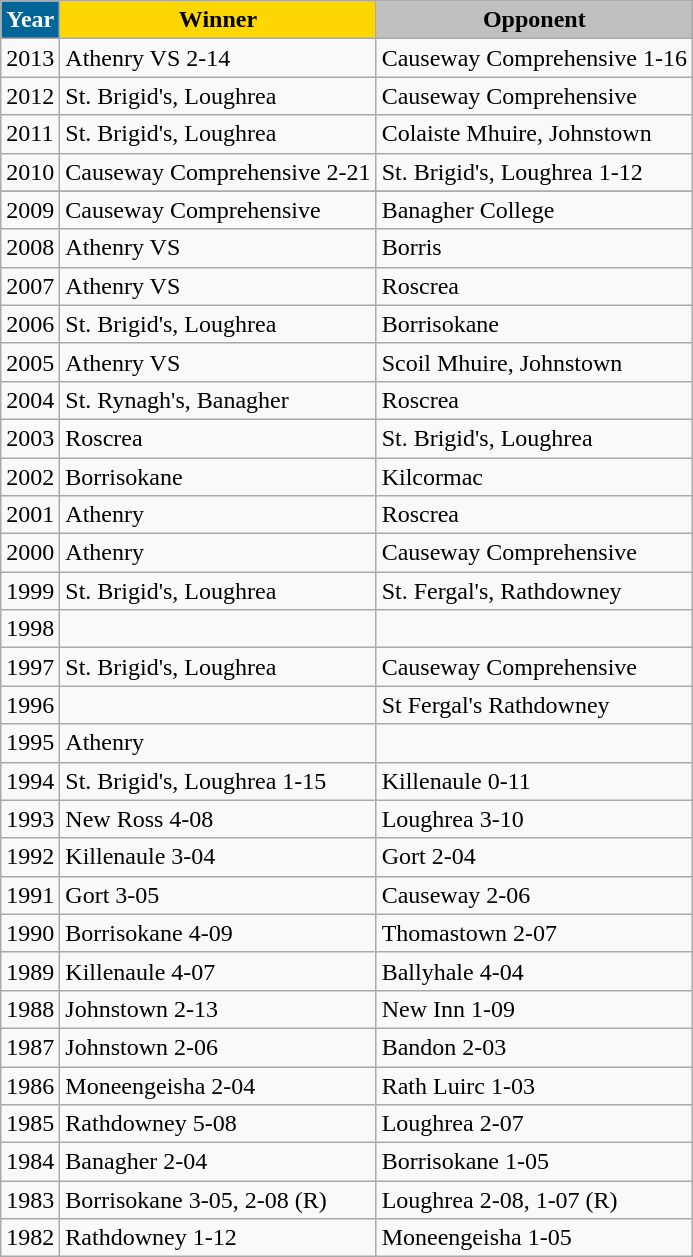<table class="wikitable">
<tr>
<th style="background:#069; color:white;">Year</th>
<th style="background:gold;">Winner</th>
<th style="background:silver;">Opponent</th>
</tr>
<tr>
<td>2013</td>
<td>Athenry VS 2-14</td>
<td>Causeway Comprehensive 1-16</td>
</tr>
<tr>
<td>2012</td>
<td>St. Brigid's, Loughrea</td>
<td>Causeway Comprehensive</td>
</tr>
<tr>
<td>2011</td>
<td>St. Brigid's, Loughrea</td>
<td>Colaiste Mhuire, Johnstown</td>
</tr>
<tr>
<td>2010</td>
<td>Causeway Comprehensive 2-21</td>
<td>St. Brigid's, Loughrea 1-12</td>
</tr>
<tr>
</tr>
<tr>
<td>2009</td>
<td>Causeway Comprehensive</td>
<td>Banagher College</td>
</tr>
<tr>
<td>2008</td>
<td>Athenry VS</td>
<td>Borris</td>
</tr>
<tr>
<td>2007</td>
<td>Athenry VS</td>
<td>Roscrea</td>
</tr>
<tr>
<td>2006</td>
<td>St. Brigid's, Loughrea</td>
<td>Borrisokane</td>
</tr>
<tr>
<td>2005</td>
<td>Athenry VS</td>
<td>Scoil Mhuire, Johnstown</td>
</tr>
<tr>
<td>2004</td>
<td>St. Rynagh's, Banagher</td>
<td>Roscrea</td>
</tr>
<tr>
<td>2003</td>
<td>Roscrea</td>
<td>St. Brigid's, Loughrea</td>
</tr>
<tr>
<td>2002</td>
<td>Borrisokane</td>
<td>Kilcormac</td>
</tr>
<tr>
<td>2001</td>
<td>Athenry</td>
<td>Roscrea</td>
</tr>
<tr>
<td>2000</td>
<td>Athenry</td>
<td>Causeway Comprehensive</td>
</tr>
<tr>
<td>1999</td>
<td>St. Brigid's, Loughrea</td>
<td>St. Fergal's, Rathdowney</td>
</tr>
<tr>
<td>1998</td>
<td></td>
<td></td>
</tr>
<tr>
<td>1997</td>
<td>St. Brigid's, Loughrea</td>
<td>Causeway Comprehensive</td>
</tr>
<tr>
<td>1996</td>
<td></td>
<td>St Fergal's Rathdowney</td>
</tr>
<tr>
<td>1995</td>
<td>Athenry</td>
<td></td>
</tr>
<tr>
<td>1994</td>
<td>St. Brigid's, Loughrea 1-15</td>
<td>Killenaule 0-11</td>
</tr>
<tr>
<td>1993</td>
<td>New Ross 4-08</td>
<td>Loughrea 3-10</td>
</tr>
<tr>
<td>1992</td>
<td>Killenaule 3-04</td>
<td>Gort 2-04</td>
</tr>
<tr>
<td>1991</td>
<td>Gort 3-05</td>
<td>Causeway 2-06</td>
</tr>
<tr>
<td>1990</td>
<td>Borrisokane 4-09</td>
<td>Thomastown 2-07</td>
</tr>
<tr>
<td>1989</td>
<td>Killenaule 4-07</td>
<td>Ballyhale 4-04</td>
</tr>
<tr>
<td>1988</td>
<td>Johnstown 2-13</td>
<td>New Inn 1-09</td>
</tr>
<tr>
<td>1987</td>
<td>Johnstown 2-06</td>
<td>Bandon 2-03</td>
</tr>
<tr>
<td>1986</td>
<td>Moneengeisha 2-04</td>
<td>Rath Luirc 1-03</td>
</tr>
<tr>
<td>1985</td>
<td>Rathdowney 5-08</td>
<td>Loughrea 2-07</td>
</tr>
<tr>
<td>1984</td>
<td>Banagher 2-04</td>
<td>Borrisokane 1-05</td>
</tr>
<tr>
<td>1983</td>
<td>Borrisokane 3-05, 2-08 (R)</td>
<td>Loughrea 2-08, 1-07 (R)</td>
</tr>
<tr>
<td>1982</td>
<td>Rathdowney 1-12</td>
<td>Moneengeisha 1-05</td>
</tr>
</table>
